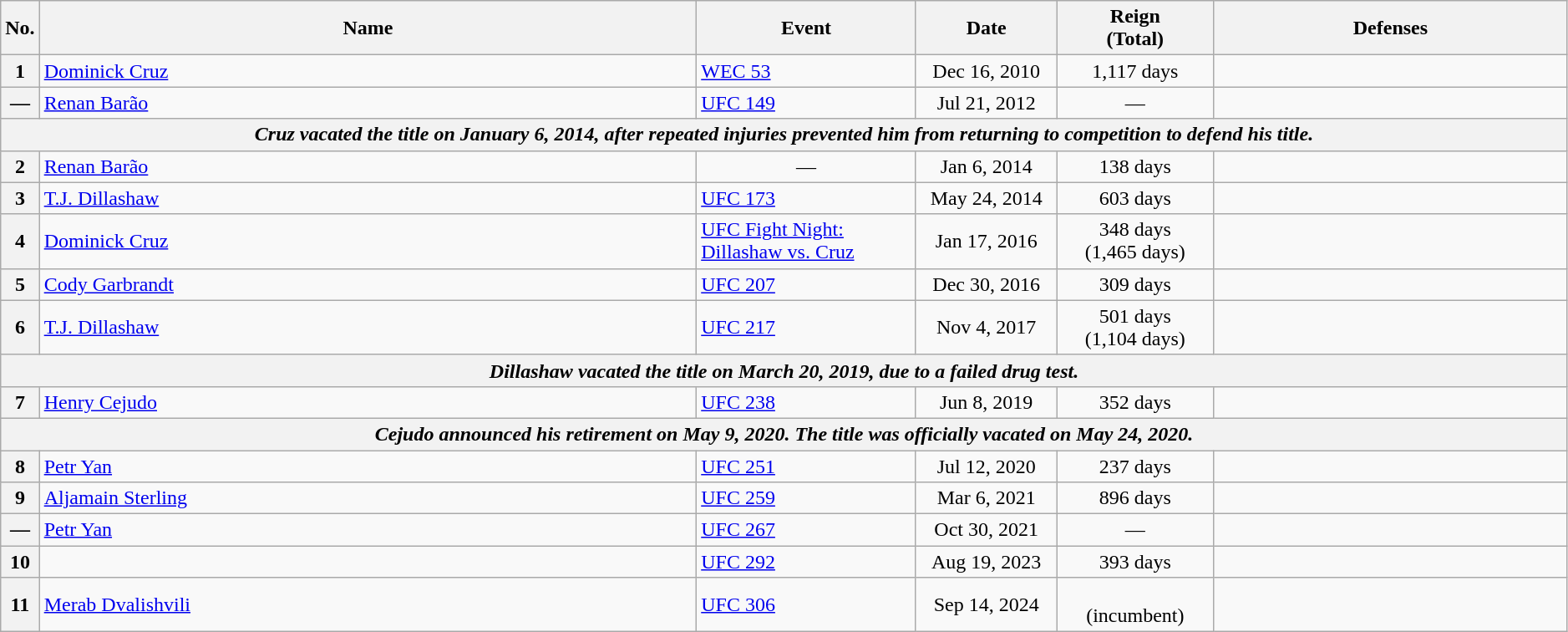<table class="wikitable" style="width:99%;">
<tr>
<th style="width:2%;">No.</th>
<th>Name</th>
<th style="width:14%;">Event</th>
<th style="width:9%;">Date</th>
<th style="width:10%;">Reign<br>(Total)</th>
<th>Defenses</th>
</tr>
<tr>
<th>1</th>
<td> <a href='#'>Dominick Cruz</a><br></td>
<td><a href='#'>WEC 53</a><br></td>
<td align=center>Dec 16, 2010</td>
<td align=center>1,117 days</td>
<td><br></td>
</tr>
<tr>
<th>—</th>
<td> <a href='#'>Renan Barão</a><br></td>
<td><a href='#'>UFC 149</a><br></td>
<td align=center>Jul 21, 2012</td>
<td align=center>—</td>
<td><br></td>
</tr>
<tr>
<th colspan=6 align=center><em>Cruz vacated the title on January 6, 2014, after repeated injuries prevented him from returning to competition to defend his title.</em></th>
</tr>
<tr>
<th>2</th>
<td> <a href='#'>Renan Barão</a><br></td>
<td align=center>—</td>
<td align=center>Jan 6, 2014</td>
<td align=center>138 days</td>
<td><br></td>
</tr>
<tr>
<th>3</th>
<td> <a href='#'>T.J. Dillashaw</a></td>
<td><a href='#'>UFC 173</a><br></td>
<td align=center>May 24, 2014</td>
<td align=center>603 days</td>
<td><br></td>
</tr>
<tr>
<th>4</th>
<td> <a href='#'>Dominick Cruz</a> </td>
<td><a href='#'>UFC Fight Night: Dillashaw vs. Cruz</a><br></td>
<td align=center>Jan 17, 2016</td>
<td align=center>348 days<br>(1,465 days)</td>
<td><br></td>
</tr>
<tr>
<th>5</th>
<td> <a href='#'>Cody Garbrandt</a></td>
<td><a href='#'>UFC 207</a><br></td>
<td align=center>Dec 30, 2016</td>
<td align=center>309 days</td>
<td></td>
</tr>
<tr>
<th>6</th>
<td> <a href='#'>T.J. Dillashaw</a> </td>
<td><a href='#'>UFC 217</a><br></td>
<td align=center>Nov 4, 2017</td>
<td align=center>501 days<br>(1,104 days)</td>
<td><br></td>
</tr>
<tr>
<th colspan=6 align=center><em>Dillashaw vacated the title on March 20, 2019, due to a failed drug test.</em></th>
</tr>
<tr>
<th>7</th>
<td> <a href='#'>Henry Cejudo</a><br></td>
<td><a href='#'>UFC 238</a><br></td>
<td align=center>Jun 8, 2019</td>
<td align=center>352 days</td>
<td><br></td>
</tr>
<tr>
<th colspan=6 align=center><em>Cejudo announced his retirement on May 9, 2020. The title was officially vacated on May 24, 2020.</em></th>
</tr>
<tr>
<th>8</th>
<td> <a href='#'>Petr Yan</a><br></td>
<td><a href='#'>UFC 251</a><br></td>
<td align=center>Jul 12, 2020</td>
<td align=center>237 days</td>
<td></td>
</tr>
<tr>
<th>9</th>
<td> <a href='#'>Aljamain Sterling</a></td>
<td><a href='#'>UFC 259</a><br></td>
<td align=center>Mar 6, 2021</td>
<td align=center>896 days</td>
<td><br></td>
</tr>
<tr>
<th>—</th>
<td> <a href='#'>Petr Yan</a><br></td>
<td><a href='#'>UFC 267</a><br></td>
<td align=center>Oct 30, 2021</td>
<td align=center>—</td>
<td></td>
</tr>
<tr>
<th>10</th>
<td></td>
<td><a href='#'>UFC 292</a><br></td>
<td align=center>Aug 19, 2023</td>
<td align=center>393 days</td>
<td><br></td>
</tr>
<tr>
<th>11</th>
<td> <a href='#'>Merab Dvalishvili</a></td>
<td><a href='#'>UFC 306</a><br></td>
<td align=center>Sep 14, 2024</td>
<td align=center><br>(incumbent)</td>
<td><br></td>
</tr>
</table>
